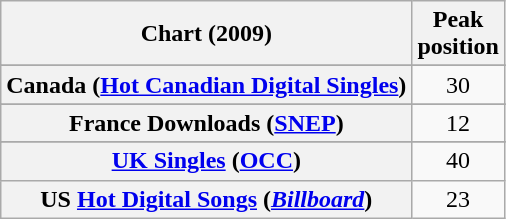<table class="wikitable sortable plainrowheaders" style="text-align:center">
<tr>
<th scope="col">Chart (2009)</th>
<th scope="col">Peak<br>position</th>
</tr>
<tr>
</tr>
<tr>
</tr>
<tr>
<th scope="row">Canada (<a href='#'>Hot Canadian Digital Singles</a>)</th>
<td>30</td>
</tr>
<tr>
</tr>
<tr>
<th scope="row">France Downloads (<a href='#'>SNEP</a>)</th>
<td>12</td>
</tr>
<tr>
</tr>
<tr>
</tr>
<tr>
</tr>
<tr>
</tr>
<tr>
</tr>
<tr>
<th scope="row"><a href='#'>UK Singles</a> (<a href='#'>OCC</a>)</th>
<td>40</td>
</tr>
<tr>
<th scope="row">US <a href='#'>Hot Digital Songs</a> (<em><a href='#'>Billboard</a></em>)</th>
<td>23</td>
</tr>
</table>
